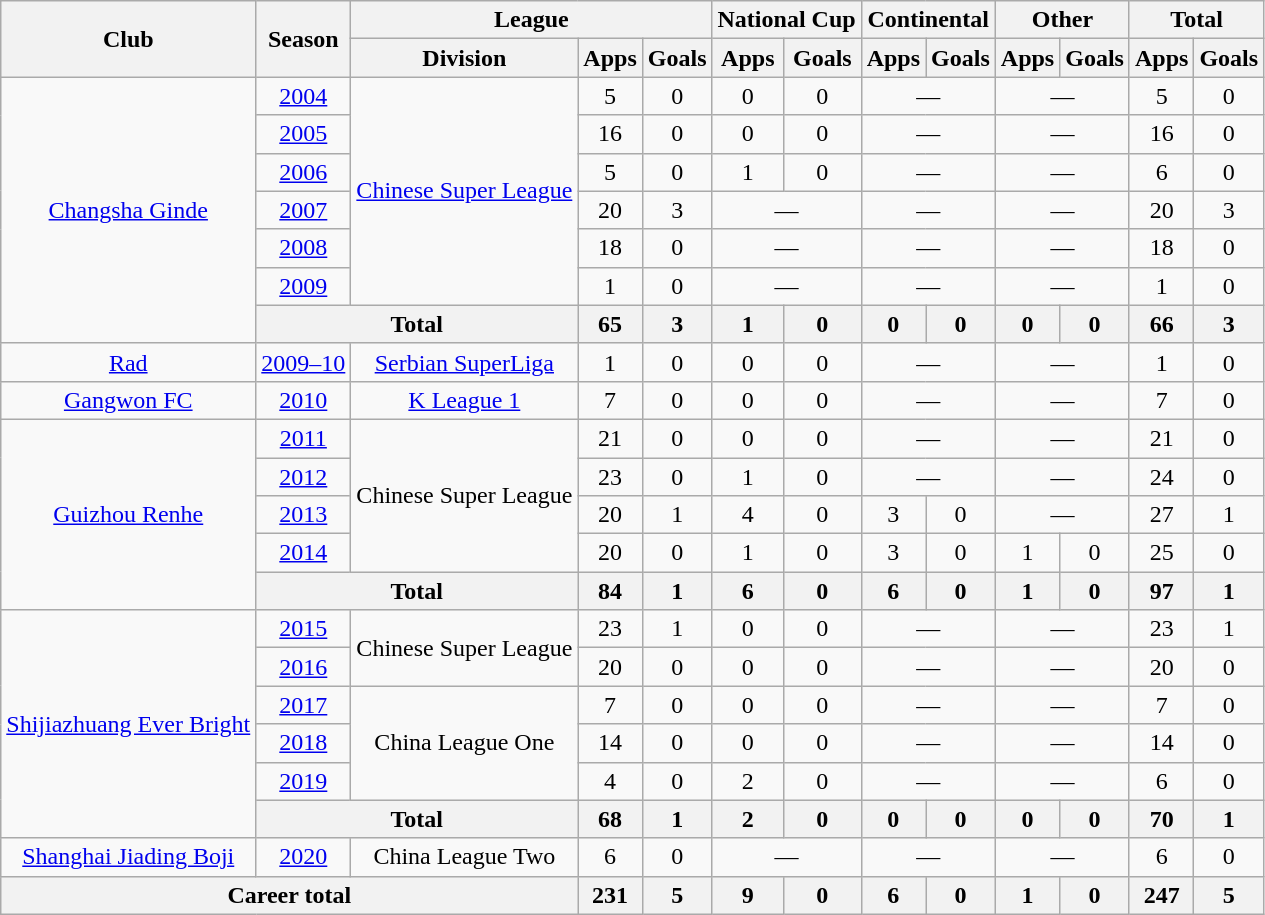<table class="wikitable" style="text-align: center">
<tr>
<th rowspan="2">Club</th>
<th rowspan="2">Season</th>
<th colspan="3">League</th>
<th colspan="2">National Cup</th>
<th colspan="2">Continental</th>
<th colspan="2">Other</th>
<th colspan="2">Total</th>
</tr>
<tr>
<th>Division</th>
<th>Apps</th>
<th>Goals</th>
<th>Apps</th>
<th>Goals</th>
<th>Apps</th>
<th>Goals</th>
<th>Apps</th>
<th>Goals</th>
<th>Apps</th>
<th>Goals</th>
</tr>
<tr>
<td rowspan=7><a href='#'>Changsha Ginde</a></td>
<td><a href='#'>2004</a></td>
<td rowspan=6><a href='#'>Chinese Super League</a></td>
<td>5</td>
<td>0</td>
<td>0</td>
<td>0</td>
<td colspan="2">—</td>
<td colspan="2">—</td>
<td>5</td>
<td>0</td>
</tr>
<tr>
<td><a href='#'>2005</a></td>
<td>16</td>
<td>0</td>
<td>0</td>
<td>0</td>
<td colspan="2">—</td>
<td colspan="2">—</td>
<td>16</td>
<td>0</td>
</tr>
<tr>
<td><a href='#'>2006</a></td>
<td>5</td>
<td>0</td>
<td>1</td>
<td>0</td>
<td colspan="2">—</td>
<td colspan="2">—</td>
<td>6</td>
<td>0</td>
</tr>
<tr>
<td><a href='#'>2007</a></td>
<td>20</td>
<td>3</td>
<td colspan="2">—</td>
<td colspan="2">—</td>
<td colspan="2">—</td>
<td>20</td>
<td>3</td>
</tr>
<tr>
<td><a href='#'>2008</a></td>
<td>18</td>
<td>0</td>
<td colspan="2">—</td>
<td colspan="2">—</td>
<td colspan="2">—</td>
<td>18</td>
<td>0</td>
</tr>
<tr>
<td><a href='#'>2009</a></td>
<td>1</td>
<td>0</td>
<td colspan="2">—</td>
<td colspan="2">—</td>
<td colspan="2">—</td>
<td>1</td>
<td>0</td>
</tr>
<tr>
<th colspan=2>Total</th>
<th>65</th>
<th>3</th>
<th>1</th>
<th>0</th>
<th>0</th>
<th>0</th>
<th>0</th>
<th>0</th>
<th>66</th>
<th>3</th>
</tr>
<tr>
<td><a href='#'>Rad</a></td>
<td><a href='#'>2009–10</a></td>
<td><a href='#'>Serbian SuperLiga</a></td>
<td>1</td>
<td>0</td>
<td>0</td>
<td>0</td>
<td colspan="2">—</td>
<td colspan="2">—</td>
<td>1</td>
<td>0</td>
</tr>
<tr>
<td><a href='#'>Gangwon FC</a></td>
<td><a href='#'>2010</a></td>
<td><a href='#'>K League 1</a></td>
<td>7</td>
<td>0</td>
<td>0</td>
<td>0</td>
<td colspan="2">—</td>
<td colspan="2">—</td>
<td>7</td>
<td>0</td>
</tr>
<tr>
<td rowspan=5><a href='#'>Guizhou Renhe</a></td>
<td><a href='#'>2011</a></td>
<td rowspan=4>Chinese Super League</td>
<td>21</td>
<td>0</td>
<td>0</td>
<td>0</td>
<td colspan="2">—</td>
<td colspan="2">—</td>
<td>21</td>
<td>0</td>
</tr>
<tr>
<td><a href='#'>2012</a></td>
<td>23</td>
<td>0</td>
<td>1</td>
<td>0</td>
<td colspan="2">—</td>
<td colspan="2">—</td>
<td>24</td>
<td>0</td>
</tr>
<tr>
<td><a href='#'>2013</a></td>
<td>20</td>
<td>1</td>
<td>4</td>
<td>0</td>
<td>3</td>
<td>0</td>
<td colspan="2">—</td>
<td>27</td>
<td>1</td>
</tr>
<tr>
<td><a href='#'>2014</a></td>
<td>20</td>
<td>0</td>
<td>1</td>
<td>0</td>
<td>3</td>
<td>0</td>
<td>1</td>
<td>0</td>
<td>25</td>
<td>0</td>
</tr>
<tr>
<th colspan=2>Total</th>
<th>84</th>
<th>1</th>
<th>6</th>
<th>0</th>
<th>6</th>
<th>0</th>
<th>1</th>
<th>0</th>
<th>97</th>
<th>1</th>
</tr>
<tr>
<td rowspan=6><a href='#'>Shijiazhuang Ever Bright</a></td>
<td><a href='#'>2015</a></td>
<td rowspan=2>Chinese Super League</td>
<td>23</td>
<td>1</td>
<td>0</td>
<td>0</td>
<td colspan="2">—</td>
<td colspan="2">—</td>
<td>23</td>
<td>1</td>
</tr>
<tr>
<td><a href='#'>2016</a></td>
<td>20</td>
<td>0</td>
<td>0</td>
<td>0</td>
<td colspan="2">—</td>
<td colspan="2">—</td>
<td>20</td>
<td>0</td>
</tr>
<tr>
<td><a href='#'>2017</a></td>
<td rowspan=3>China League One</td>
<td>7</td>
<td>0</td>
<td>0</td>
<td>0</td>
<td colspan="2">—</td>
<td colspan="2">—</td>
<td>7</td>
<td>0</td>
</tr>
<tr>
<td><a href='#'>2018</a></td>
<td>14</td>
<td>0</td>
<td>0</td>
<td>0</td>
<td colspan="2">—</td>
<td colspan="2">—</td>
<td>14</td>
<td>0</td>
</tr>
<tr>
<td><a href='#'>2019</a></td>
<td>4</td>
<td>0</td>
<td>2</td>
<td>0</td>
<td colspan="2">—</td>
<td colspan="2">—</td>
<td>6</td>
<td>0</td>
</tr>
<tr>
<th colspan=2>Total</th>
<th>68</th>
<th>1</th>
<th>2</th>
<th>0</th>
<th>0</th>
<th>0</th>
<th>0</th>
<th>0</th>
<th>70</th>
<th>1</th>
</tr>
<tr>
<td><a href='#'>Shanghai Jiading Boji</a></td>
<td><a href='#'>2020</a></td>
<td>China League Two</td>
<td>6</td>
<td>0</td>
<td colspan="2">—</td>
<td colspan="2">—</td>
<td colspan="2">—</td>
<td>6</td>
<td>0</td>
</tr>
<tr>
<th colspan=3>Career total</th>
<th>231</th>
<th>5</th>
<th>9</th>
<th>0</th>
<th>6</th>
<th>0</th>
<th>1</th>
<th>0</th>
<th>247</th>
<th>5</th>
</tr>
</table>
